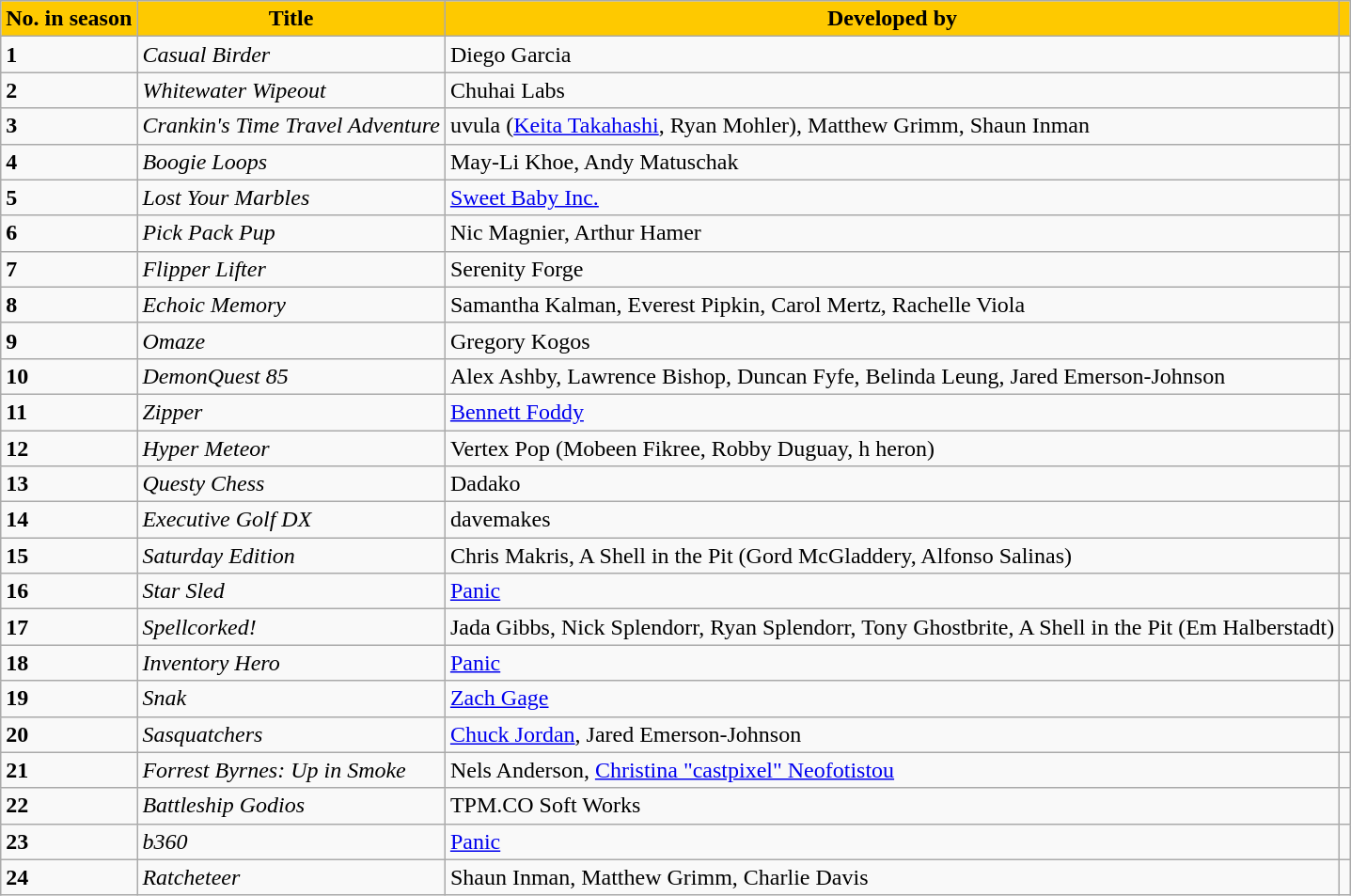<table class="wikitable">
<tr>
<th style="background: #fec900"><strong>No. in season</strong></th>
<th style="background: #fec900">Title</th>
<th style="background: #fec900">Developed by</th>
<th style="background: #fec900"></th>
</tr>
<tr>
<td><strong>1</strong></td>
<td><em>Casual Birder</em></td>
<td>Diego Garcia</td>
<td></td>
</tr>
<tr>
<td><strong>2</strong></td>
<td><em>Whitewater Wipeout</em></td>
<td>Chuhai Labs</td>
<td></td>
</tr>
<tr>
<td><strong>3</strong></td>
<td><em>Crankin's Time Travel Adventure</em></td>
<td>uvula (<a href='#'>Keita Takahashi</a>, Ryan Mohler), Matthew Grimm, Shaun Inman</td>
<td></td>
</tr>
<tr>
<td><strong>4</strong></td>
<td><em>Boogie Loops</em></td>
<td>May-Li Khoe, Andy Matuschak</td>
<td></td>
</tr>
<tr>
<td><strong>5</strong></td>
<td><em>Lost Your Marbles</em></td>
<td><a href='#'>Sweet Baby Inc.</a></td>
<td></td>
</tr>
<tr>
<td><strong>6</strong></td>
<td><em>Pick Pack Pup</em></td>
<td>Nic Magnier, Arthur Hamer</td>
<td></td>
</tr>
<tr>
<td><strong>7</strong></td>
<td><em>Flipper Lifter</em></td>
<td>Serenity Forge</td>
<td></td>
</tr>
<tr>
<td><strong>8</strong></td>
<td><em>Echoic Memory</em></td>
<td>Samantha Kalman, Everest Pipkin, Carol Mertz, Rachelle Viola</td>
<td></td>
</tr>
<tr>
<td><strong>9</strong></td>
<td><em>Omaze</em></td>
<td>Gregory Kogos</td>
<td></td>
</tr>
<tr>
<td><strong>10</strong></td>
<td><em>DemonQuest 85</em></td>
<td>Alex Ashby, Lawrence Bishop, Duncan Fyfe, Belinda Leung, Jared Emerson-Johnson</td>
<td></td>
</tr>
<tr>
<td><strong>11</strong></td>
<td><em>Zipper</em></td>
<td><a href='#'>Bennett Foddy</a></td>
<td></td>
</tr>
<tr>
<td><strong>12</strong></td>
<td><em>Hyper Meteor</em></td>
<td>Vertex Pop (Mobeen Fikree, Robby Duguay, h heron)</td>
<td></td>
</tr>
<tr>
<td><strong>13</strong></td>
<td><em>Questy Chess</em></td>
<td>Dadako</td>
<td></td>
</tr>
<tr>
<td><strong>14</strong></td>
<td><em>Executive Golf DX</em></td>
<td>davemakes</td>
<td></td>
</tr>
<tr>
<td><strong>15</strong></td>
<td><em>Saturday Edition</em></td>
<td>Chris Makris, A Shell in the Pit (Gord McGladdery, Alfonso Salinas)</td>
<td></td>
</tr>
<tr>
<td><strong>16</strong></td>
<td><em>Star Sled</em></td>
<td><a href='#'>Panic</a></td>
<td></td>
</tr>
<tr>
<td><strong>17</strong></td>
<td><em>Spellcorked!</em></td>
<td>Jada Gibbs, Nick Splendorr, Ryan Splendorr, Tony Ghostbrite, A Shell in the Pit (Em Halberstadt)</td>
<td></td>
</tr>
<tr>
<td><strong>18</strong></td>
<td><em>Inventory Hero</em></td>
<td><a href='#'>Panic</a></td>
<td></td>
</tr>
<tr>
<td><strong>19</strong></td>
<td><em>Snak</em></td>
<td><a href='#'>Zach Gage</a></td>
<td></td>
</tr>
<tr>
<td><strong>20</strong></td>
<td><em>Sasquatchers</em></td>
<td><a href='#'>Chuck Jordan</a>, Jared Emerson-Johnson</td>
<td></td>
</tr>
<tr>
<td><strong>21</strong></td>
<td><em>Forrest Byrnes: Up in Smoke</em></td>
<td>Nels Anderson, <a href='#'>Christina "castpixel" Neofotistou</a></td>
<td></td>
</tr>
<tr>
<td><strong>22</strong></td>
<td><em>Battleship Godios</em></td>
<td>TPM.CO Soft Works</td>
<td></td>
</tr>
<tr>
<td><strong>23</strong></td>
<td><em>b360</em></td>
<td><a href='#'>Panic</a></td>
<td></td>
</tr>
<tr>
<td><strong>24</strong></td>
<td><em>Ratcheteer</em></td>
<td>Shaun Inman, Matthew Grimm, Charlie Davis</td>
<td></td>
</tr>
</table>
